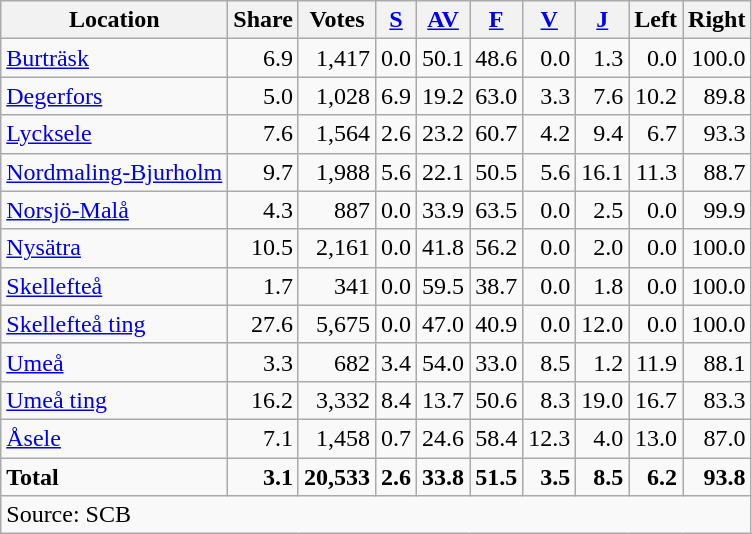<table class="wikitable sortable" style=text-align:right>
<tr>
<th>Location</th>
<th>Share</th>
<th>Votes</th>
<th><a href='#'>S</a></th>
<th><a href='#'>AV</a></th>
<th><a href='#'>F</a></th>
<th><a href='#'>V</a></th>
<th><a href='#'>J</a></th>
<th>Left</th>
<th>Right</th>
</tr>
<tr>
<td align=left><a href='#'>Burträsk</a></td>
<td>6.9</td>
<td>1,417</td>
<td>0.0</td>
<td>50.1</td>
<td>48.6</td>
<td>0.0</td>
<td>1.3</td>
<td>0.0</td>
<td>100.0</td>
</tr>
<tr>
<td align=left><a href='#'>Degerfors</a></td>
<td>5.0</td>
<td>1,028</td>
<td>6.9</td>
<td>19.2</td>
<td>63.0</td>
<td>3.3</td>
<td>7.6</td>
<td>10.2</td>
<td>89.8</td>
</tr>
<tr>
<td align=left><a href='#'>Lycksele</a></td>
<td>7.6</td>
<td>1,564</td>
<td>2.6</td>
<td>23.2</td>
<td>60.7</td>
<td>4.2</td>
<td>9.4</td>
<td>6.7</td>
<td>93.3</td>
</tr>
<tr>
<td align=left><a href='#'>Nordmaling-Bjurholm</a></td>
<td>9.7</td>
<td>1,988</td>
<td>5.6</td>
<td>22.1</td>
<td>50.5</td>
<td>5.6</td>
<td>16.1</td>
<td>11.3</td>
<td>88.7</td>
</tr>
<tr>
<td align=left><a href='#'>Norsjö-Malå</a></td>
<td>4.3</td>
<td>887</td>
<td>0.0</td>
<td>33.9</td>
<td>63.5</td>
<td>0.0</td>
<td>2.5</td>
<td>0.0</td>
<td>99.9</td>
</tr>
<tr>
<td align=left><a href='#'>Nysätra</a></td>
<td>10.5</td>
<td>2,161</td>
<td>0.0</td>
<td>41.8</td>
<td>56.2</td>
<td>0.0</td>
<td>2.0</td>
<td>0.0</td>
<td>100.0</td>
</tr>
<tr>
<td align=left><a href='#'>Skellefteå</a></td>
<td>1.7</td>
<td>341</td>
<td>0.0</td>
<td>59.5</td>
<td>38.7</td>
<td>0.0</td>
<td>1.8</td>
<td>0.0</td>
<td>100.0</td>
</tr>
<tr>
<td align=left><a href='#'>Skellefteå ting</a></td>
<td>27.6</td>
<td>5,675</td>
<td>0.0</td>
<td>47.0</td>
<td>40.9</td>
<td>0.0</td>
<td>12.0</td>
<td>0.0</td>
<td>100.0</td>
</tr>
<tr>
<td align=left><a href='#'>Umeå</a></td>
<td>3.3</td>
<td>682</td>
<td>3.4</td>
<td>54.0</td>
<td>33.0</td>
<td>8.5</td>
<td>1.2</td>
<td>11.9</td>
<td>88.1</td>
</tr>
<tr>
<td align=left><a href='#'>Umeå ting</a></td>
<td>16.2</td>
<td>3,332</td>
<td>8.4</td>
<td>13.7</td>
<td>50.6</td>
<td>8.3</td>
<td>19.0</td>
<td>16.7</td>
<td>83.3</td>
</tr>
<tr>
<td align=left><a href='#'>Åsele</a></td>
<td>7.1</td>
<td>1,458</td>
<td>0.7</td>
<td>24.6</td>
<td>58.4</td>
<td>12.3</td>
<td>4.0</td>
<td>13.0</td>
<td>87.0</td>
</tr>
<tr>
<td align=left><strong>Total</strong></td>
<td><strong>3.1</strong></td>
<td><strong>20,533</strong></td>
<td><strong>2.6</strong></td>
<td><strong>33.8</strong></td>
<td><strong>51.5</strong></td>
<td><strong>3.5</strong></td>
<td><strong>8.5</strong></td>
<td><strong>6.2</strong></td>
<td><strong>93.8</strong></td>
</tr>
<tr>
<td align=left colspan=10>Source: SCB </td>
</tr>
</table>
